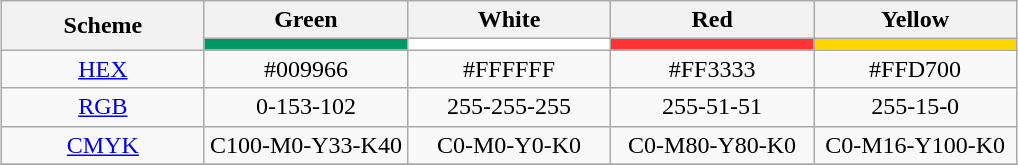<table class="wikitable" style="margin-left: auto; margin-right: auto; text-align:center;">
<tr>
<th rowspan=2>Scheme</th>
<th width=20%>Green</th>
<th width=20%>White</th>
<th width=20%>Red</th>
<th width=20%>Yellow</th>
</tr>
<tr>
<td style="background:#009966"></td>
<td style="background:#FFFFFF"></td>
<td style="background:#FF3333"></td>
<td style="background:#FFD700"></td>
</tr>
<tr>
<td><a href='#'>HEX</a></td>
<td>#009966</td>
<td>#FFFFFF</td>
<td>#FF3333</td>
<td>#FFD700</td>
</tr>
<tr>
<td><a href='#'>RGB</a></td>
<td>0-153-102</td>
<td>255-255-255</td>
<td>255-51-51</td>
<td>255-15-0</td>
</tr>
<tr>
<td><a href='#'>CMYK</a></td>
<td>C100-M0-Y33-K40</td>
<td>C0-M0-Y0-K0</td>
<td>C0-M80-Y80-K0</td>
<td>C0-M16-Y100-K0</td>
</tr>
<tr>
</tr>
</table>
